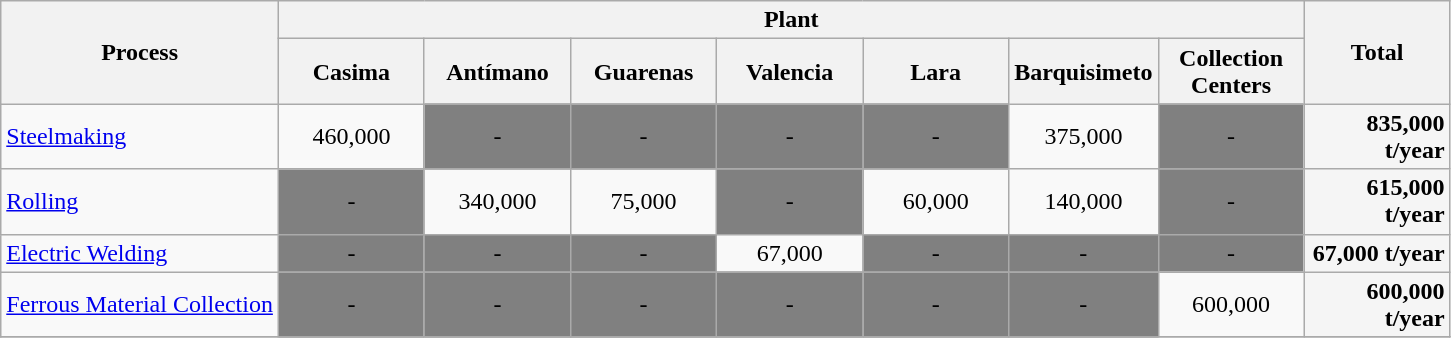<table class="wikitable" style="font-size:100%; text-align:center;">
<tr>
<th rowspan=2>Process</th>
<th colspan=7>Plant</th>
<th width="90" rowspan=2>Total</th>
</tr>
<tr>
<th width="90">Casima</th>
<th width="90">Antímano</th>
<th width="90">Guarenas</th>
<th width="90">Valencia</th>
<th width="90">Lara</th>
<th width="90">Barquisimeto</th>
<th width="90">Collection Centers</th>
</tr>
<tr>
<td align=left><a href='#'>Steelmaking</a></td>
<td>460,000</td>
<td style="background:gray">-</td>
<td style="background:gray">-</td>
<td style="background:gray">-</td>
<td style="background:gray">-</td>
<td>375,000</td>
<td style="background:gray">-</td>
<td align=right bgcolor="WhiteSmoke"><strong>835,000 t/year</strong></td>
</tr>
<tr>
<td align=left><a href='#'>Rolling</a></td>
<td style="background:gray">-</td>
<td>340,000</td>
<td>75,000</td>
<td style="background:gray">-</td>
<td>60,000</td>
<td>140,000</td>
<td style="background:gray">-</td>
<td align=right bgcolor="WhiteSmoke"><strong>615,000 t/year</strong></td>
</tr>
<tr>
<td align=left><a href='#'>Electric Welding</a></td>
<td style="background:gray">-</td>
<td style="background:gray">-</td>
<td style="background:gray">-</td>
<td>67,000</td>
<td style="background:gray">-</td>
<td style="background:gray">-</td>
<td style="background:gray">-</td>
<td align=right bgcolor="WhiteSmoke"><strong>67,000 t/year</strong></td>
</tr>
<tr>
<td align=left><a href='#'>Ferrous Material Collection</a></td>
<td style="background:gray">-</td>
<td style="background:gray">-</td>
<td style="background:gray">-</td>
<td style="background:gray">-</td>
<td style="background:gray">-</td>
<td style="background:gray">-</td>
<td>600,000</td>
<td align=right bgcolor="WhiteSmoke"><strong>600,000 t/year</strong></td>
</tr>
<tr>
</tr>
</table>
